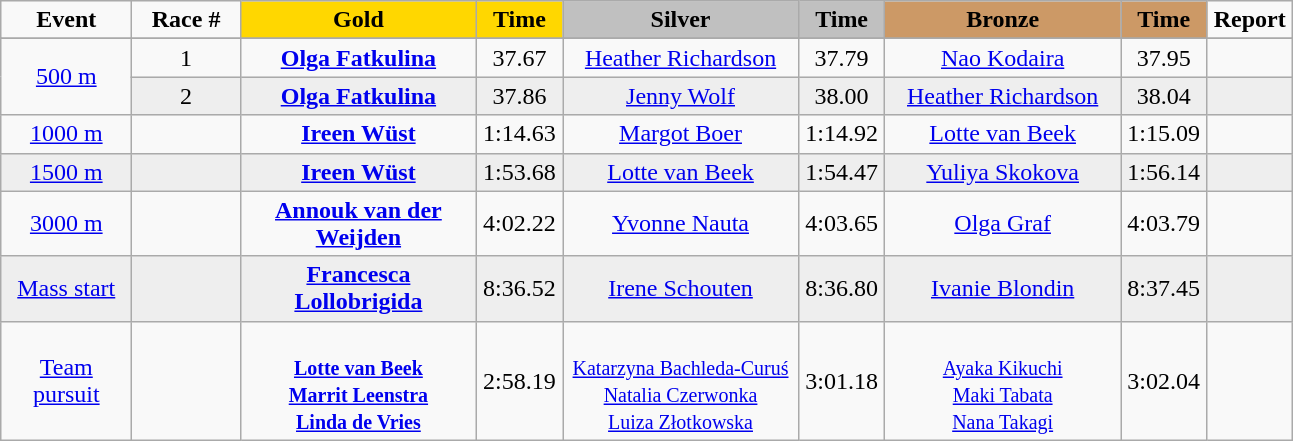<table class="wikitable">
<tr>
<td width="80" align="center"><strong>Event</strong></td>
<td width="65" align="center"><strong>Race #</strong></td>
<td width="150" bgcolor="gold" align="center"><strong>Gold</strong></td>
<td width="50" bgcolor="gold" align="center"><strong>Time</strong></td>
<td width="150" bgcolor="silver" align="center"><strong>Silver</strong></td>
<td width="50" bgcolor="silver" align="center"><strong>Time</strong></td>
<td width="150" bgcolor="#CC9966" align="center"><strong>Bronze</strong></td>
<td width="50" bgcolor="#CC9966" align="center"><strong>Time</strong></td>
<td width="50" align="center"><strong>Report</strong></td>
</tr>
<tr bgcolor="#cccccc">
</tr>
<tr>
<td rowspan=2 align="center"><a href='#'>500 m</a></td>
<td align="center">1</td>
<td align="center"><strong><a href='#'>Olga Fatkulina</a></strong><br><small></small></td>
<td align="center">37.67</td>
<td align="center"><a href='#'>Heather Richardson</a><br><small></small></td>
<td align="center">37.79</td>
<td align="center"><a href='#'>Nao Kodaira</a><br><small></small></td>
<td align="center">37.95</td>
<td align="center"></td>
</tr>
<tr bgcolor="#eeeeee">
<td align="center">2</td>
<td align="center"><strong><a href='#'>Olga Fatkulina</a></strong><br><small></small></td>
<td align="center">37.86</td>
<td align="center"><a href='#'>Jenny Wolf</a><br><small></small></td>
<td align="center">38.00</td>
<td align="center"><a href='#'>Heather Richardson</a><br><small></small></td>
<td align="center">38.04</td>
<td align="center"></td>
</tr>
<tr>
<td align="center"><a href='#'>1000 m</a></td>
<td align="center"></td>
<td align="center"><strong><a href='#'>Ireen Wüst</a></strong><br><small></small></td>
<td align="center">1:14.63</td>
<td align="center"><a href='#'>Margot Boer</a><br><small></small></td>
<td align="center">1:14.92</td>
<td align="center"><a href='#'>Lotte van Beek</a><br><small></small></td>
<td align="center">1:15.09</td>
<td align="center"></td>
</tr>
<tr bgcolor="#eeeeee">
<td align="center"><a href='#'>1500 m</a></td>
<td align="center"></td>
<td align="center"><strong><a href='#'>Ireen Wüst</a></strong><br><small></small></td>
<td align="center">1:53.68</td>
<td align="center"><a href='#'>Lotte van Beek</a><br><small></small></td>
<td align="center">1:54.47</td>
<td align="center"><a href='#'>Yuliya Skokova</a><br><small></small></td>
<td align="center">1:56.14</td>
<td align="center"></td>
</tr>
<tr>
<td align="center"><a href='#'>3000 m</a></td>
<td align="center"></td>
<td align="center"><strong><a href='#'>Annouk van der Weijden</a></strong><br><small></small></td>
<td align="center">4:02.22</td>
<td align="center"><a href='#'>Yvonne Nauta</a><br><small></small></td>
<td align="center">4:03.65</td>
<td align="center"><a href='#'>Olga Graf</a><br><small></small></td>
<td align="center">4:03.79</td>
<td align="center"></td>
</tr>
<tr bgcolor="#eeeeee">
<td align="center"><a href='#'>Mass start</a></td>
<td align="center"></td>
<td align="center"><strong><a href='#'>Francesca Lollobrigida</a></strong><br><small></small></td>
<td align="center">8:36.52</td>
<td align="center"><a href='#'>Irene Schouten</a><br><small></small></td>
<td align="center">8:36.80</td>
<td align="center"><a href='#'>Ivanie Blondin</a><br><small></small></td>
<td align="center">8:37.45</td>
<td align="center"></td>
</tr>
<tr>
<td align="center"><a href='#'>Team pursuit</a></td>
<td align="center"></td>
<td align="center"><strong><br><small><a href='#'>Lotte van Beek</a><br><a href='#'>Marrit Leenstra</a><br><a href='#'>Linda de Vries</a></small></strong></td>
<td align="center">2:58.19</td>
<td align="center"><br><small><a href='#'>Katarzyna Bachleda-Curuś</a><br><a href='#'>Natalia Czerwonka</a><br><a href='#'>Luiza Złotkowska</a></small></td>
<td align="center">3:01.18</td>
<td align="center"><br><small><a href='#'>Ayaka Kikuchi</a><br><a href='#'>Maki Tabata</a><br><a href='#'>Nana Takagi</a></small></td>
<td align="center">3:02.04</td>
<td align="center"></td>
</tr>
</table>
